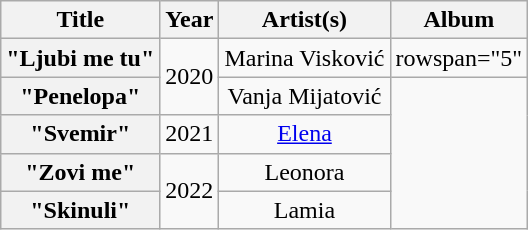<table class="wikitable plainrowheaders" style="text-align:center;">
<tr>
<th scope="col">Title</th>
<th scope="col">Year</th>
<th scope="col">Artist(s)</th>
<th scope="col">Album</th>
</tr>
<tr>
<th scope="row">"Ljubi me tu"</th>
<td rowspan="2">2020</td>
<td>Marina Visković</td>
<td>rowspan="5" </td>
</tr>
<tr>
<th scope="row">"Penelopa"</th>
<td>Vanja Mijatović</td>
</tr>
<tr>
<th scope="row">"Svemir"</th>
<td rowspan="1">2021</td>
<td><a href='#'>Elena</a></td>
</tr>
<tr>
<th scope="row">"Zovi me"</th>
<td rowspan="2">2022</td>
<td>Leonora</td>
</tr>
<tr>
<th scope="row">"Skinuli"</th>
<td>Lamia</td>
</tr>
</table>
